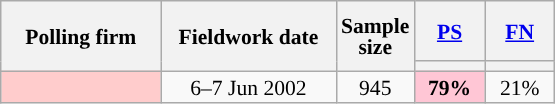<table class="wikitable sortable" style="text-align:center;font-size:90%;line-height:14px;">
<tr style="height:40px;">
<th style="width:100px;" rowspan="2">Polling firm</th>
<th style="width:110px;" rowspan="2">Fieldwork date</th>
<th style="width:35px;" rowspan="2">Sample<br>size</th>
<th class="unsortable" style="width:40px;"><a href='#'>PS</a></th>
<th class="unsortable" style="width:40px;"><a href='#'>FN</a></th>
</tr>
<tr>
<th style="background:"></th>
<th style="background:"></th>
</tr>
<tr>
<td style="background:#FFCCCC;"></td>
<td data-sort-value="2002-06-07">6–7 Jun 2002</td>
<td>945</td>
<td style="background:#FFC6D5;"><strong>79%</strong></td>
<td>21%</td>
</tr>
</table>
